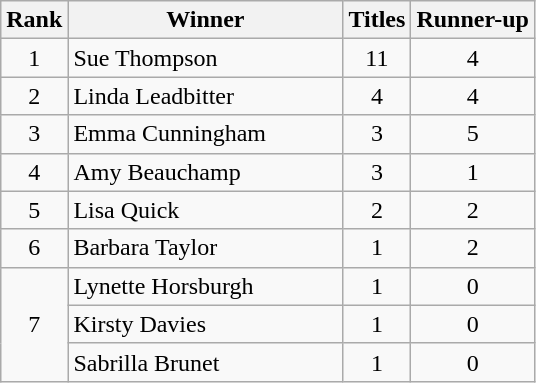<table class="wikitable sortable" style="text-align:center">
<tr>
<th>Rank</th>
<th style="width:11em">Winner</th>
<th>Titles</th>
<th>Runner-up</th>
</tr>
<tr>
<td>1</td>
<td style="text-align:left"> Sue Thompson</td>
<td>11</td>
<td>4</td>
</tr>
<tr>
<td>2</td>
<td style="text-align:left"> Linda Leadbitter</td>
<td>4</td>
<td>4</td>
</tr>
<tr>
<td>3</td>
<td style="text-align:left"> Emma Cunningham</td>
<td>3</td>
<td>5</td>
</tr>
<tr>
<td>4</td>
<td style="text-align:left"> Amy Beauchamp</td>
<td>3</td>
<td>1</td>
</tr>
<tr>
<td>5</td>
<td style="text-align:left"> Lisa Quick</td>
<td>2</td>
<td>2</td>
</tr>
<tr>
<td>6</td>
<td style="text-align:left"> Barbara Taylor</td>
<td>1</td>
<td>2</td>
</tr>
<tr>
<td rowspan="3">7</td>
<td style="text-align:left"> Lynette Horsburgh</td>
<td>1</td>
<td>0</td>
</tr>
<tr>
<td style="text-align:left"> Kirsty Davies</td>
<td>1</td>
<td>0</td>
</tr>
<tr>
<td style="text-align:left"> Sabrilla Brunet</td>
<td>1</td>
<td>0</td>
</tr>
</table>
